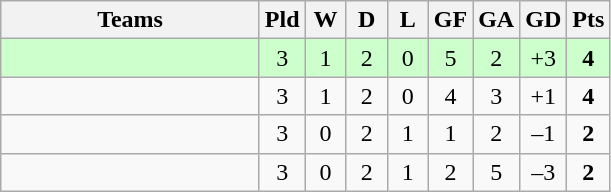<table class="wikitable" style="text-align: center;">
<tr>
<th width=165>Teams</th>
<th width=20>Pld</th>
<th width=20>W</th>
<th width=20>D</th>
<th width=20>L</th>
<th width=20>GF</th>
<th width=20>GA</th>
<th width=20>GD</th>
<th width=20>Pts</th>
</tr>
<tr align=center style="background:#ccffcc;">
<td style="text-align:left;"></td>
<td>3</td>
<td>1</td>
<td>2</td>
<td>0</td>
<td>5</td>
<td>2</td>
<td>+3</td>
<td><strong>4</strong></td>
</tr>
<tr align=center>
<td style="text-align:left;"></td>
<td>3</td>
<td>1</td>
<td>2</td>
<td>0</td>
<td>4</td>
<td>3</td>
<td>+1</td>
<td><strong>4</strong></td>
</tr>
<tr align=center>
<td style="text-align:left;"></td>
<td>3</td>
<td>0</td>
<td>2</td>
<td>1</td>
<td>1</td>
<td>2</td>
<td>–1</td>
<td><strong>2</strong></td>
</tr>
<tr align=center>
<td style="text-align:left;"></td>
<td>3</td>
<td>0</td>
<td>2</td>
<td>1</td>
<td>2</td>
<td>5</td>
<td>–3</td>
<td><strong>2</strong></td>
</tr>
</table>
